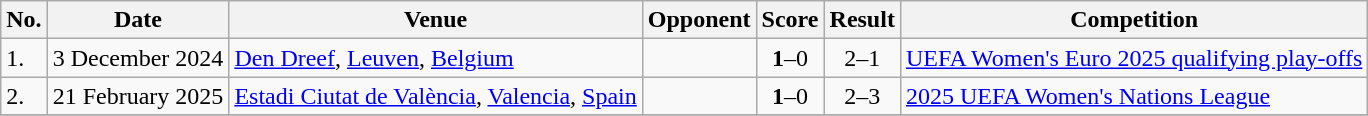<table class="wikitable">
<tr>
<th>No.</th>
<th>Date</th>
<th>Venue</th>
<th>Opponent</th>
<th>Score</th>
<th>Result</th>
<th>Competition</th>
</tr>
<tr>
<td>1.</td>
<td>3 December 2024</td>
<td><a href='#'>Den Dreef</a>, <a href='#'>Leuven</a>, <a href='#'>Belgium</a></td>
<td></td>
<td align=center><strong>1</strong>–0</td>
<td align=center>2–1</td>
<td><a href='#'>UEFA Women's Euro 2025 qualifying play-offs</a></td>
</tr>
<tr>
<td>2.</td>
<td>21 February 2025</td>
<td><a href='#'>Estadi Ciutat de València</a>, <a href='#'>Valencia</a>, <a href='#'>Spain</a></td>
<td></td>
<td align=center><strong>1</strong>–0</td>
<td align=center>2–3</td>
<td><a href='#'>2025 UEFA Women's Nations League</a></td>
</tr>
<tr>
</tr>
</table>
